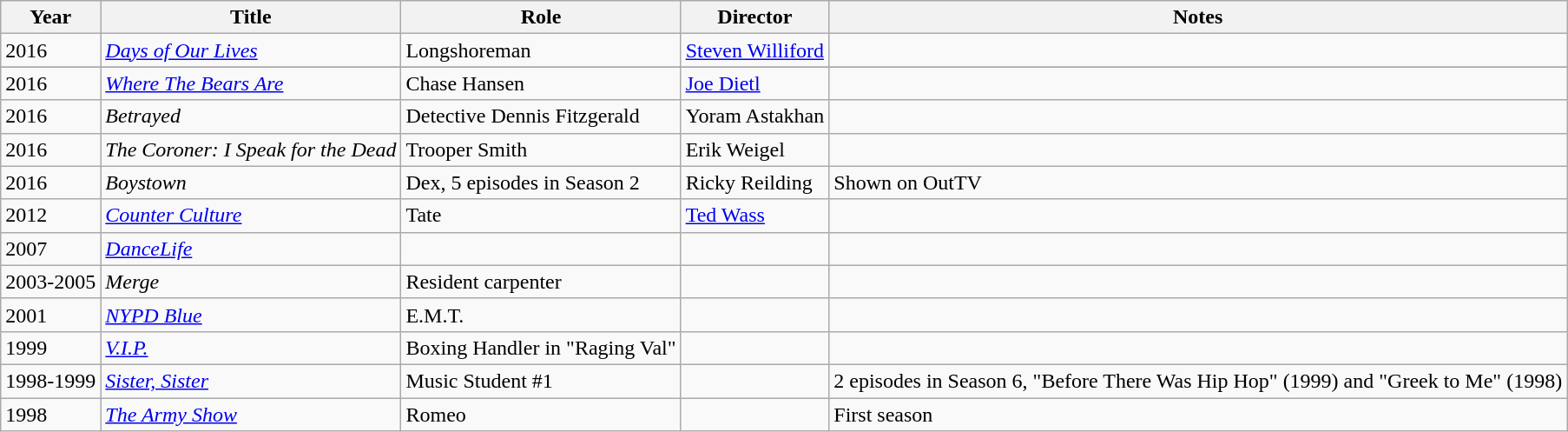<table class="wikitable sortable">
<tr>
<th>Year</th>
<th>Title</th>
<th>Role</th>
<th>Director</th>
<th>Notes</th>
</tr>
<tr>
<td>2016</td>
<td><em><a href='#'>Days of Our Lives</a></em></td>
<td>Longshoreman</td>
<td><a href='#'>Steven Williford</a></td>
<td></td>
</tr>
<tr>
</tr>
<tr>
<td>2016</td>
<td><em><a href='#'>Where The Bears Are</a></em></td>
<td>Chase Hansen</td>
<td><a href='#'>Joe Dietl</a></td>
<td></td>
</tr>
<tr>
<td>2016</td>
<td><em>Betrayed</em></td>
<td>Detective Dennis Fitzgerald</td>
<td>Yoram Astakhan</td>
<td></td>
</tr>
<tr>
<td>2016</td>
<td><em>The Coroner: I Speak for the Dead</em></td>
<td>Trooper Smith</td>
<td>Erik Weigel</td>
<td></td>
</tr>
<tr>
<td>2016</td>
<td><em>Boystown</em></td>
<td>Dex, 5 episodes in Season 2</td>
<td>Ricky Reilding</td>
<td>Shown on OutTV </td>
</tr>
<tr>
<td>2012</td>
<td><em><a href='#'>Counter Culture</a></em></td>
<td>Tate</td>
<td><a href='#'>Ted Wass</a></td>
<td></td>
</tr>
<tr>
<td>2007</td>
<td><em><a href='#'>DanceLife</a></em></td>
<td></td>
<td></td>
<td></td>
</tr>
<tr>
<td>2003-2005</td>
<td><em>Merge</em></td>
<td>Resident carpenter</td>
<td></td>
<td></td>
</tr>
<tr>
<td>2001</td>
<td><em><a href='#'>NYPD Blue</a></em></td>
<td>E.M.T.</td>
<td></td>
<td></td>
</tr>
<tr>
<td>1999</td>
<td><em><a href='#'>V.I.P.</a></em></td>
<td>Boxing Handler in "Raging Val"</td>
<td></td>
<td></td>
</tr>
<tr>
<td>1998-1999</td>
<td><em><a href='#'>Sister, Sister</a></em></td>
<td>Music Student #1</td>
<td></td>
<td>2 episodes in Season 6, "Before There Was Hip Hop" (1999) and "Greek to Me" (1998)</td>
</tr>
<tr>
<td>1998</td>
<td><em><a href='#'>The Army Show</a></em></td>
<td>Romeo</td>
<td></td>
<td>First season</td>
</tr>
</table>
